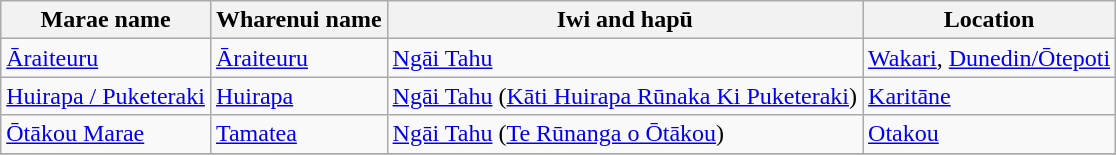<table class="wikitable sortable">
<tr>
<th>Marae name</th>
<th>Wharenui name</th>
<th>Iwi and hapū</th>
<th>Location</th>
</tr>
<tr>
<td><a href='#'>Āraiteuru</a></td>
<td><a href='#'>Āraiteuru</a></td>
<td><a href='#'>Ngāi Tahu</a></td>
<td><a href='#'>Wakari</a>, <a href='#'>Dunedin/Ōtepoti</a></td>
</tr>
<tr>
<td><a href='#'>Huirapa / Puketeraki</a></td>
<td><a href='#'>Huirapa</a></td>
<td><a href='#'>Ngāi Tahu</a> (<a href='#'>Kāti Huirapa Rūnaka Ki Puketeraki</a>)</td>
<td><a href='#'>Karitāne</a></td>
</tr>
<tr>
<td><a href='#'>Ōtākou Marae</a></td>
<td><a href='#'>Tamatea</a></td>
<td><a href='#'>Ngāi Tahu</a> (<a href='#'>Te Rūnanga o Ōtākou</a>)</td>
<td><a href='#'>Otakou</a></td>
</tr>
<tr>
</tr>
</table>
